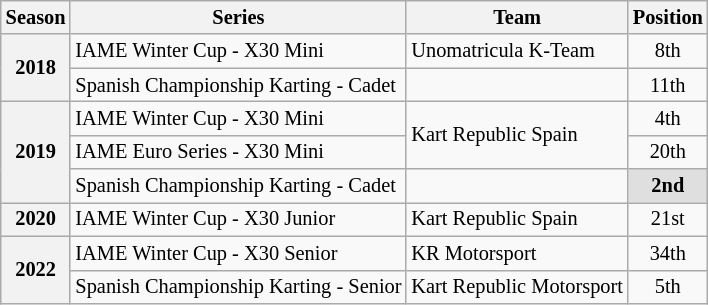<table class="wikitable" style="font-size: 85%; text-align:center">
<tr>
<th>Season</th>
<th>Series</th>
<th>Team</th>
<th>Position</th>
</tr>
<tr>
<th rowspan="2">2018</th>
<td align="left">IAME Winter Cup - X30 Mini</td>
<td align="left">Unomatricula K-Team</td>
<td>8th</td>
</tr>
<tr>
<td align="left">Spanish Championship Karting - Cadet</td>
<td align="left"></td>
<td>11th</td>
</tr>
<tr>
<th rowspan="3">2019</th>
<td align="left">IAME Winter Cup - X30 Mini</td>
<td rowspan="2" align="left">Kart Republic Spain</td>
<td>4th</td>
</tr>
<tr>
<td align="left">IAME Euro Series - X30 Mini</td>
<td>20th</td>
</tr>
<tr>
<td align="left">Spanish Championship Karting - Cadet</td>
<td align="left"></td>
<th style="background:#DFDFDF"><strong>2nd</strong></th>
</tr>
<tr>
<th>2020</th>
<td align="left">IAME Winter Cup - X30 Junior</td>
<td align="left">Kart Republic Spain</td>
<td>21st</td>
</tr>
<tr>
<th rowspan="2">2022</th>
<td align="left">IAME Winter Cup - X30 Senior</td>
<td align="left">KR Motorsport</td>
<td>34th</td>
</tr>
<tr>
<td align="left">Spanish Championship Karting - Senior</td>
<td align="left">Kart Republic Motorsport</td>
<td>5th</td>
</tr>
</table>
